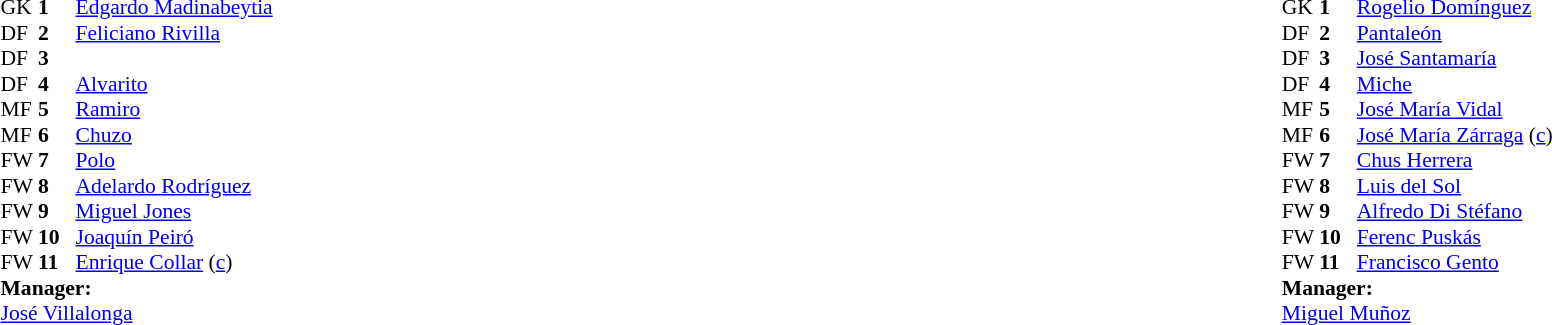<table width="100%">
<tr>
<td valign="top" width="50%"><br><table style="font-size: 90%" cellspacing="0" cellpadding="0">
<tr>
<td colspan="4"></td>
</tr>
<tr>
<th width="25"></th>
<th width="25"></th>
</tr>
<tr>
<td>GK</td>
<td><strong>1</strong></td>
<td> <a href='#'>Edgardo Madinabeytia</a></td>
</tr>
<tr>
<td>DF</td>
<td><strong>2</strong></td>
<td> <a href='#'>Feliciano Rivilla</a></td>
</tr>
<tr>
<td>DF</td>
<td><strong>3</strong></td>
<td> </td>
</tr>
<tr>
<td>DF</td>
<td><strong>4</strong></td>
<td> <a href='#'>Alvarito</a></td>
</tr>
<tr>
<td>MF</td>
<td><strong>5</strong></td>
<td> <a href='#'>Ramiro</a></td>
</tr>
<tr>
<td>MF</td>
<td><strong>6</strong></td>
<td> <a href='#'>Chuzo</a></td>
</tr>
<tr>
<td>FW</td>
<td><strong>7</strong></td>
<td>  <a href='#'>Polo</a></td>
</tr>
<tr>
<td>FW</td>
<td><strong>8</strong></td>
<td> <a href='#'>Adelardo Rodríguez</a></td>
</tr>
<tr>
<td>FW</td>
<td><strong>9</strong></td>
<td> <a href='#'>Miguel Jones</a></td>
</tr>
<tr>
<td>FW</td>
<td><strong>10</strong></td>
<td> <a href='#'>Joaquín Peiró</a></td>
</tr>
<tr>
<td>FW</td>
<td><strong>11</strong></td>
<td> <a href='#'>Enrique Collar</a> (<a href='#'>c</a>)</td>
</tr>
<tr>
<td colspan=4><strong>Manager:</strong></td>
</tr>
<tr>
<td colspan="4"> <a href='#'>José Villalonga</a></td>
</tr>
</table>
</td>
<td valign="top" width="50%"><br><table style="font-size: 90%" cellspacing="0" cellpadding="0" align=center>
<tr>
<td colspan="4"></td>
</tr>
<tr>
<th width="25"></th>
<th width="25"></th>
</tr>
<tr>
<td>GK</td>
<td><strong>1</strong></td>
<td> <a href='#'>Rogelio Domínguez</a></td>
</tr>
<tr>
<td>DF</td>
<td><strong>2</strong></td>
<td> <a href='#'>Pantaleón</a></td>
</tr>
<tr>
<td>DF</td>
<td><strong>3</strong></td>
<td> <a href='#'>José Santamaría</a></td>
</tr>
<tr>
<td>DF</td>
<td><strong>4</strong></td>
<td> <a href='#'>Miche</a></td>
</tr>
<tr>
<td>MF</td>
<td><strong>5</strong></td>
<td> <a href='#'>José María Vidal</a></td>
</tr>
<tr>
<td>MF</td>
<td><strong>6</strong></td>
<td> <a href='#'>José María Zárraga</a> (<a href='#'>c</a>)</td>
</tr>
<tr>
<td>FW</td>
<td><strong>7</strong></td>
<td> <a href='#'>Chus Herrera</a></td>
</tr>
<tr>
<td>FW</td>
<td><strong>8</strong></td>
<td> <a href='#'>Luis del Sol</a></td>
</tr>
<tr>
<td>FW</td>
<td><strong>9</strong></td>
<td> <a href='#'>Alfredo Di Stéfano</a></td>
</tr>
<tr>
<td>FW</td>
<td><strong>10</strong></td>
<td> <a href='#'>Ferenc Puskás</a></td>
</tr>
<tr>
<td>FW</td>
<td><strong>11</strong></td>
<td> <a href='#'>Francisco Gento</a></td>
</tr>
<tr>
<td colspan=4><strong>Manager:</strong></td>
</tr>
<tr>
<td colspan="4"> <a href='#'>Miguel Muñoz</a></td>
</tr>
<tr>
</tr>
</table>
</td>
</tr>
</table>
